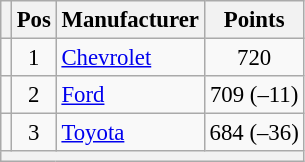<table class="wikitable" style="font-size: 95%">
<tr>
<th></th>
<th>Pos</th>
<th>Manufacturer</th>
<th>Points</th>
</tr>
<tr>
<td align="left"></td>
<td style="text-align:center;">1</td>
<td><a href='#'>Chevrolet</a></td>
<td style="text-align:center;">720</td>
</tr>
<tr>
<td align="left"></td>
<td style="text-align:center;">2</td>
<td><a href='#'>Ford</a></td>
<td style="text-align:center;">709 (–11)</td>
</tr>
<tr>
<td align="left"></td>
<td style="text-align:center;">3</td>
<td><a href='#'>Toyota</a></td>
<td style="text-align:center;">684 (–36)</td>
</tr>
<tr class="sortbottom">
<th colspan="9"></th>
</tr>
</table>
